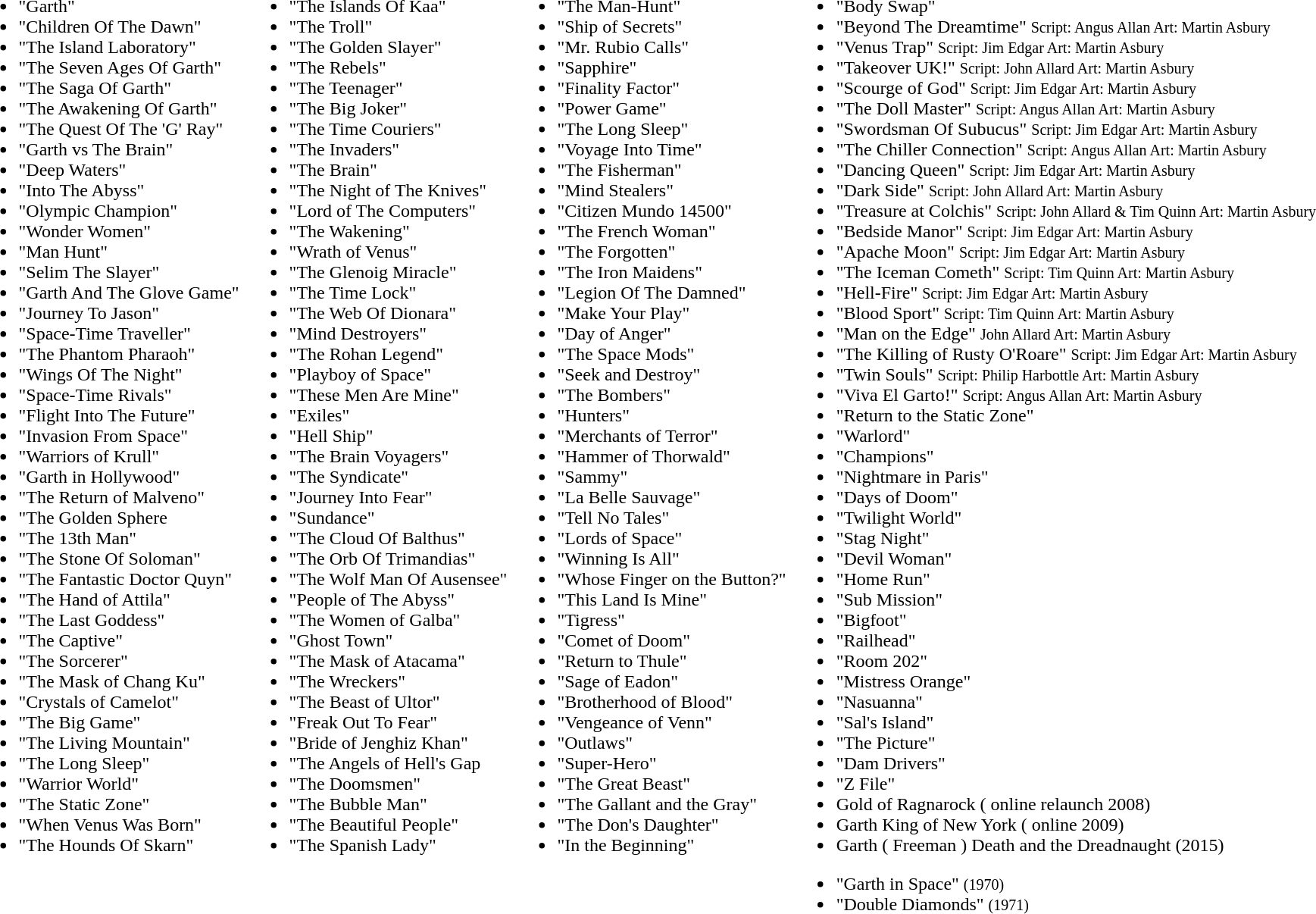<table>
<tr>
<td valign="top"><br><ul><li>"Garth"</li><li>"Children Of The Dawn"</li><li>"The Island Laboratory"</li><li>"The Seven Ages Of Garth"</li><li>"The Saga Of Garth"</li><li>"The Awakening Of Garth"</li><li>"The Quest Of The 'G' Ray"</li><li>"Garth vs The Brain"</li><li>"Deep Waters"</li><li>"Into The Abyss"</li><li>"Olympic Champion"</li><li>"Wonder Women"</li><li>"Man Hunt"</li><li>"Selim The Slayer"</li><li>"Garth And The Glove Game"</li><li>"Journey To Jason"</li><li>"Space-Time Traveller"</li><li>"The Phantom Pharaoh"</li><li>"Wings Of The Night"</li><li>"Space-Time Rivals"</li><li>"Flight Into The Future"</li><li>"Invasion From Space"</li><li>"Warriors of Krull"</li><li>"Garth in Hollywood"</li><li>"The Return of Malveno"</li><li>"The Golden Sphere</li><li>"The 13th Man"</li><li>"The Stone Of Soloman"</li><li>"The Fantastic Doctor Quyn"</li><li>"The Hand of Attila"</li><li>"The Last Goddess"</li><li>"The Captive"</li><li>"The Sorcerer"</li><li>"The Mask of Chang Ku"</li><li>"Crystals of Camelot"</li><li>"The Big Game"</li><li>"The Living Mountain"</li><li>"The Long Sleep"</li><li>"Warrior World"</li><li>"The Static Zone"</li><li>"When Venus Was Born"</li><li>"The Hounds Of Skarn"</li></ul></td>
<td valign="top"><br><ul><li>"The Islands Of Kaa"</li><li>"The Troll"</li><li>"The Golden Slayer"</li><li>"The Rebels"</li><li>"The Teenager"</li><li>"The Big Joker"</li><li>"The Time Couriers"</li><li>"The Invaders"</li><li>"The Brain"</li><li>"The Night of The Knives"</li><li>"Lord of The Computers"</li><li>"The Wakening"</li><li>"Wrath of Venus"</li><li>"The Glenoig Miracle"</li><li>"The Time Lock"</li><li>"The Web Of Dionara"</li><li>"Mind Destroyers"</li><li>"The Rohan Legend"</li><li>"Playboy of Space"</li><li>"These Men Are Mine"</li><li>"Exiles"</li><li>"Hell Ship"</li><li>"The Brain Voyagers"</li><li>"The Syndicate"</li><li>"Journey Into Fear"</li><li>"Sundance"</li><li>"The Cloud Of Balthus"</li><li>"The Orb Of Trimandias"</li><li>"The Wolf Man Of Ausensee"</li><li>"People of The Abyss"</li><li>"The Women of Galba"</li><li>"Ghost Town"</li><li>"The Mask of Atacama"</li><li>"The Wreckers"</li><li>"The Beast of Ultor"</li><li>"Freak Out To Fear"</li><li>"Bride of Jenghiz Khan"</li><li>"The Angels of Hell's Gap</li><li>"The Doomsmen"</li><li>"The Bubble Man"</li><li>"The Beautiful People"</li><li>"The Spanish Lady"</li></ul></td>
<td valign="top"><br><ul><li>"The Man-Hunt"</li><li>"Ship of Secrets"</li><li>"Mr. Rubio Calls"</li><li>"Sapphire"</li><li>"Finality Factor"</li><li>"Power Game"</li><li>"The Long Sleep"</li><li>"Voyage Into Time"</li><li>"The Fisherman"</li><li>"Mind Stealers"</li><li>"Citizen Mundo 14500"</li><li>"The French Woman"</li><li>"The Forgotten"</li><li>"The Iron Maidens"</li><li>"Legion Of The Damned"</li><li>"Make Your Play"</li><li>"Day of Anger"</li><li>"The Space Mods"</li><li>"Seek and Destroy"</li><li>"The Bombers"</li><li>"Hunters"</li><li>"Merchants of Terror"</li><li>"Hammer of Thorwald"</li><li>"Sammy"</li><li>"La Belle Sauvage"</li><li>"Tell No Tales"</li><li>"Lords of Space"</li><li>"Winning Is All"</li><li>"Whose Finger on the Button?"</li><li>"This Land Is Mine"</li><li>"Tigress"</li><li>"Comet of Doom"</li><li>"Return to Thule"</li><li>"Sage of Eadon"</li><li>"Brotherhood of Blood"</li><li>"Vengeance of Venn"</li><li>"Outlaws"</li><li>"Super-Hero"</li><li>"The Great Beast"</li><li>"The Gallant and the Gray"</li><li>"The Don's Daughter"</li><li>"In the Beginning"</li></ul></td>
<td valign="top"><br><ul><li>"Body Swap"</li><li>"Beyond The Dreamtime" <small>Script: Angus Allan Art: Martin Asbury</small></li><li>"Venus Trap" <small>Script: Jim Edgar Art: Martin Asbury</small></li><li>"Takeover UK!" <small>Script: John Allard Art: Martin Asbury</small></li><li>"Scourge of God" <small>Script: Jim Edgar Art: Martin Asbury</small></li><li>"The Doll Master" <small>Script: Angus Allan Art: Martin Asbury</small></li><li>"Swordsman Of Subucus" <small>Script: Jim Edgar Art: Martin Asbury</small></li><li>"The Chiller Connection" <small>Script: Angus Allan Art: Martin Asbury</small></li><li>"Dancing Queen" <small>Script: Jim Edgar Art: Martin Asbury</small></li><li>"Dark Side" <small>Script: John Allard Art: Martin Asbury</small></li><li>"Treasure at Colchis" <small>Script: John Allard & Tim Quinn Art: Martin Asbury</small></li><li>"Bedside Manor" <small>Script: Jim Edgar Art: Martin Asbury</small></li><li>"Apache Moon" <small>Script: Jim Edgar Art: Martin Asbury</small></li><li>"The Iceman Cometh" <small>Script: Tim Quinn Art: Martin Asbury</small></li><li>"Hell-Fire" <small>Script: Jim Edgar Art: Martin Asbury</small></li><li>"Blood Sport" <small>Script: Tim Quinn Art: Martin Asbury</small></li><li>"Man on the Edge" <small>John Allard Art: Martin Asbury</small></li><li>"The Killing of Rusty O'Roare" <small>Script: Jim Edgar Art: Martin Asbury</small></li><li>"Twin Souls" <small>Script: Philip Harbottle Art: Martin Asbury</small></li><li>"Viva El Garto!" <small>Script: Angus Allan Art: Martin Asbury</small></li><li>"Return to the Static Zone"</li><li>"Warlord"</li><li>"Champions"</li><li>"Nightmare in Paris"</li><li>"Days of Doom"</li><li>"Twilight World"</li><li>"Stag Night"</li><li>"Devil Woman"</li><li>"Home Run"</li><li>"Sub Mission"</li><li>"Bigfoot"</li><li>"Railhead"</li><li>"Room 202"</li><li>"Mistress Orange"</li><li>"Nasuanna"</li><li>"Sal's Island"</li><li>"The Picture"</li><li>"Dam Drivers"</li><li>"Z File"</li><li>Gold of Ragnarock  ( online relaunch 2008)</li><li>Garth King of New York ( online 2009)</li><li>Garth ( Freeman ) Death and the Dreadnaught (2015)</li></ul><ul><li>"Garth in Space" <small>(1970)</small></li><li>"Double Diamonds" <small>(1971)</small></li></ul></td>
</tr>
</table>
